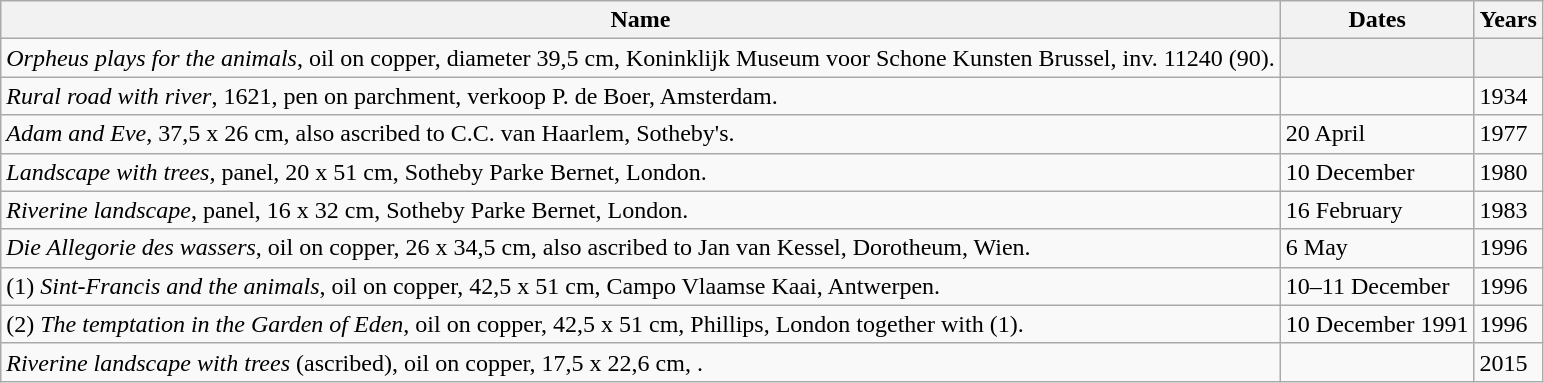<table class="wikitable">
<tr>
<th>Name</th>
<th>Dates</th>
<th>Years</th>
</tr>
<tr>
<td><em>Orpheus plays for the animals</em>, oil on copper, diameter 39,5 cm, Koninklijk Museum voor Schone Kunsten Brussel, inv. 11240 (90).</td>
<th></th>
<th></th>
</tr>
<tr>
<td><em>Rural road with river</em>, 1621, pen on parchment, verkoop P. de Boer, Amsterdam.</td>
<td></td>
<td>1934</td>
</tr>
<tr>
<td><em>Adam and Eve</em>, 37,5 x 26 cm, also ascribed to C.C. van Haarlem, Sotheby's.</td>
<td>20 April</td>
<td>1977</td>
</tr>
<tr>
<td><em>Landscape with trees</em>, panel, 20 x 51 cm, Sotheby Parke Bernet, London.</td>
<td>10 December</td>
<td>1980</td>
</tr>
<tr>
<td><em>Riverine landscape</em>, panel, 16 x 32 cm, Sotheby Parke Bernet, London.</td>
<td>16 February</td>
<td>1983</td>
</tr>
<tr>
<td><em>Die Allegorie des wassers</em>, oil on copper, 26 x 34,5 cm, also ascribed to Jan van Kessel, Dorotheum, Wien.</td>
<td>6 May</td>
<td>1996</td>
</tr>
<tr>
<td>(1) <em>Sint-Francis and the animals</em>, oil on copper, 42,5 x 51 cm, Campo Vlaamse Kaai, Antwerpen.</td>
<td>10–11 December</td>
<td>1996</td>
</tr>
<tr>
<td>(2) <em>The temptation in the Garden of Eden</em>, oil on copper, 42,5 x 51 cm, Phillips,  London together with (1).</td>
<td>10 December 1991</td>
<td>1996</td>
</tr>
<tr>
<td><em>Riverine landscape with trees</em> (ascribed), oil on copper, 17,5 x 22,6 cm,  .</td>
<td></td>
<td>2015</td>
</tr>
</table>
